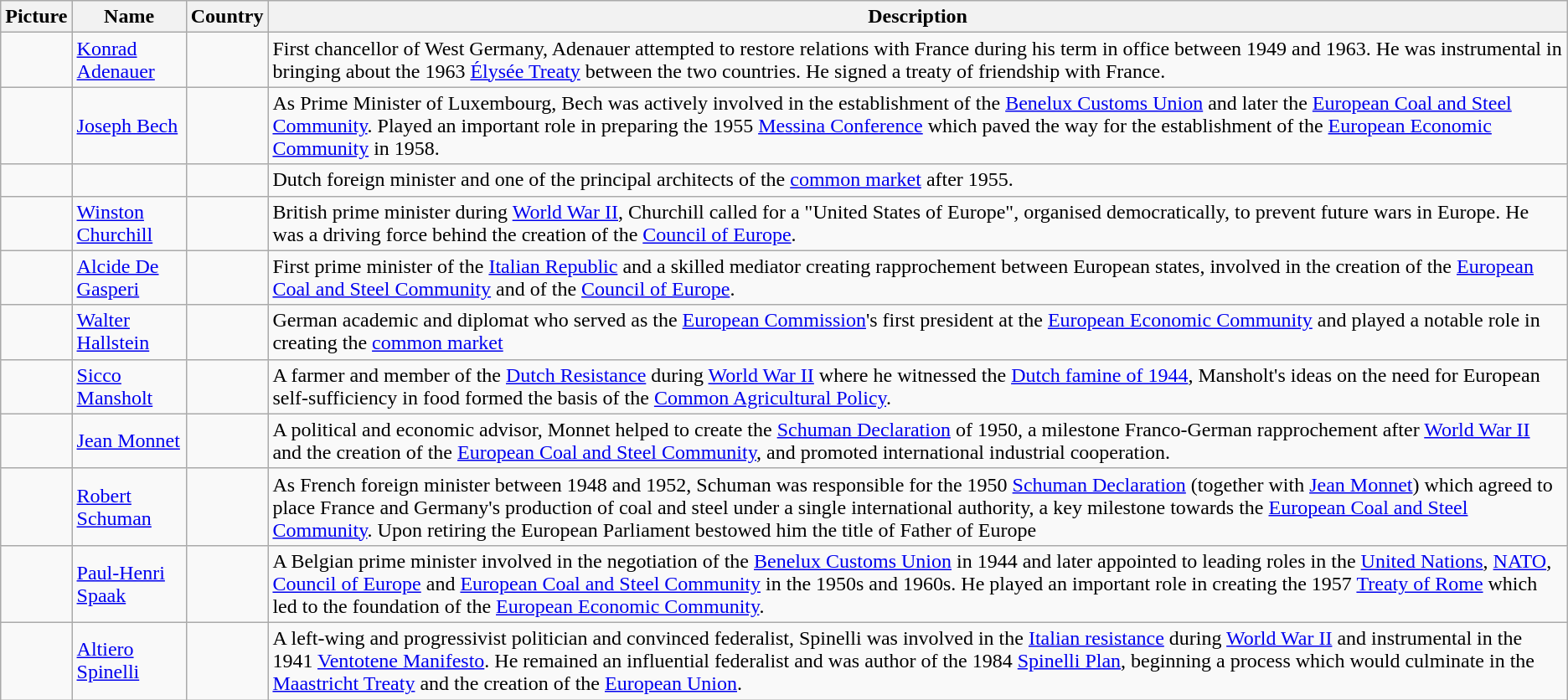<table class="wikitable sortable">
<tr>
<th>Picture</th>
<th>Name</th>
<th>Country</th>
<th>Description</th>
</tr>
<tr>
<td></td>
<td><a href='#'>Konrad Adenauer</a></td>
<td></td>
<td>First chancellor of West Germany, Adenauer attempted to restore relations with France during his term in office between 1949 and 1963. He was instrumental in bringing about the 1963 <a href='#'>Élysée Treaty</a> between the two countries. He signed a treaty of friendship with France.</td>
</tr>
<tr>
<td></td>
<td><a href='#'>Joseph Bech</a></td>
<td></td>
<td>As Prime Minister of Luxembourg, Bech was actively involved in the establishment of the <a href='#'>Benelux Customs Union</a> and later the <a href='#'>European Coal and Steel Community</a>. Played an important role in preparing the 1955 <a href='#'>Messina Conference</a> which paved the way for the establishment of the <a href='#'>European Economic Community</a> in 1958.</td>
</tr>
<tr>
<td></td>
<td></td>
<td></td>
<td>Dutch foreign minister and one of the principal architects of the <a href='#'>common market</a> after 1955.</td>
</tr>
<tr>
<td></td>
<td><a href='#'>Winston Churchill</a></td>
<td></td>
<td>British prime minister during <a href='#'>World War II</a>, Churchill called for a "United States of Europe", organised democratically, to prevent future wars in Europe. He was a driving force behind the creation of the <a href='#'>Council of Europe</a>.</td>
</tr>
<tr>
<td></td>
<td><a href='#'>Alcide De Gasperi</a></td>
<td></td>
<td>First prime minister of the <a href='#'>Italian Republic</a> and a skilled mediator creating rapprochement between European states, involved in the creation of the <a href='#'>European Coal and Steel Community</a> and of the <a href='#'>Council of Europe</a>.</td>
</tr>
<tr>
<td></td>
<td><a href='#'>Walter Hallstein</a></td>
<td></td>
<td>German academic and diplomat who served as the <a href='#'>European Commission</a>'s first president at the <a href='#'>European Economic Community</a> and played a notable role in creating the <a href='#'>common market</a></td>
</tr>
<tr>
<td></td>
<td><a href='#'>Sicco Mansholt</a></td>
<td></td>
<td>A farmer and member of the <a href='#'>Dutch Resistance</a> during <a href='#'>World War II</a> where he witnessed the <a href='#'>Dutch famine of 1944</a>, Mansholt's ideas on the need for European self-sufficiency in food formed the basis of the <a href='#'>Common Agricultural Policy</a>.</td>
</tr>
<tr>
<td></td>
<td><a href='#'>Jean Monnet</a></td>
<td></td>
<td>A political and economic advisor, Monnet helped to create the <a href='#'>Schuman Declaration</a> of 1950, a milestone Franco-German rapprochement after <a href='#'>World War II</a> and the creation of the <a href='#'>European Coal and Steel Community</a>, and promoted international industrial cooperation.</td>
</tr>
<tr>
<td></td>
<td><a href='#'>Robert Schuman</a></td>
<td></td>
<td>As French foreign minister between 1948 and 1952, Schuman was responsible for the 1950 <a href='#'>Schuman Declaration</a> (together with <a href='#'>Jean Monnet</a>) which agreed to place France and Germany's production of coal and steel under a single international authority, a key milestone towards the <a href='#'>European Coal and Steel Community</a>. Upon retiring the European Parliament bestowed him the title of Father of Europe</td>
</tr>
<tr>
<td></td>
<td><a href='#'>Paul-Henri Spaak</a></td>
<td></td>
<td>A Belgian prime minister involved in the negotiation of the <a href='#'>Benelux Customs Union</a> in 1944 and later appointed to leading roles in the <a href='#'>United Nations</a>, <a href='#'>NATO</a>, <a href='#'>Council of Europe</a> and <a href='#'>European Coal and Steel Community</a> in the 1950s and 1960s. He played an important role in creating the 1957 <a href='#'>Treaty of Rome</a> which led to the foundation of the <a href='#'>European Economic Community</a>.</td>
</tr>
<tr>
<td></td>
<td><a href='#'>Altiero Spinelli</a></td>
<td></td>
<td>A left-wing and progressivist politician and convinced federalist, Spinelli was involved in the <a href='#'>Italian resistance</a> during <a href='#'>World War II</a> and instrumental in the 1941 <a href='#'>Ventotene Manifesto</a>. He remained an influential federalist and was author of the 1984 <a href='#'>Spinelli Plan</a>, beginning a process which would culminate in the <a href='#'>Maastricht Treaty</a> and the creation of the <a href='#'>European Union</a>.</td>
</tr>
</table>
